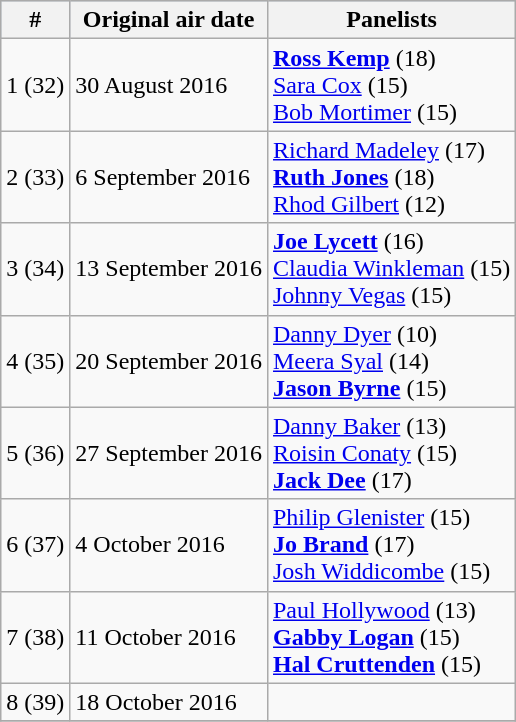<table class="wikitable">
<tr style="background:#b0c4de; text-align:center;">
<th>#</th>
<th>Original air date</th>
<th>Panelists</th>
</tr>
<tr>
<td>1 (32)</td>
<td>30 August 2016</td>
<td><strong><a href='#'>Ross Kemp</a></strong> (18)<br><a href='#'>Sara Cox</a> (15)<br><a href='#'>Bob Mortimer</a> (15)</td>
</tr>
<tr>
<td>2 (33)</td>
<td>6 September 2016</td>
<td><a href='#'>Richard Madeley</a> (17)<br><strong><a href='#'>Ruth Jones</a></strong> (18)<br><a href='#'>Rhod Gilbert</a> (12)</td>
</tr>
<tr>
<td>3 (34)</td>
<td>13 September 2016</td>
<td><strong><a href='#'>Joe Lycett</a></strong> (16)<br><a href='#'>Claudia Winkleman</a> (15)<br><a href='#'>Johnny Vegas</a> (15)</td>
</tr>
<tr>
<td>4 (35)</td>
<td>20 September 2016</td>
<td><a href='#'>Danny Dyer</a> (10)<br><a href='#'>Meera Syal</a> (14)<br><strong><a href='#'>Jason Byrne</a></strong> (15)</td>
</tr>
<tr>
<td>5 (36)</td>
<td>27 September 2016</td>
<td><a href='#'>Danny Baker</a> (13)<br><a href='#'>Roisin Conaty</a> (15)<br><strong><a href='#'>Jack Dee</a></strong> (17)</td>
</tr>
<tr>
<td>6 (37)</td>
<td>4 October 2016</td>
<td><a href='#'>Philip Glenister</a> (15)<br><strong><a href='#'>Jo Brand</a></strong> (17)<br><a href='#'>Josh Widdicombe</a> (15)</td>
</tr>
<tr>
<td>7 (38)</td>
<td>11 October 2016</td>
<td><a href='#'>Paul Hollywood</a> (13)<br><strong><a href='#'>Gabby Logan</a></strong> (15)<br><strong><a href='#'>Hal Cruttenden</a></strong> (15)</td>
</tr>
<tr>
<td>8 (39)</td>
<td>18 October 2016</td>
<td></td>
</tr>
<tr>
</tr>
</table>
